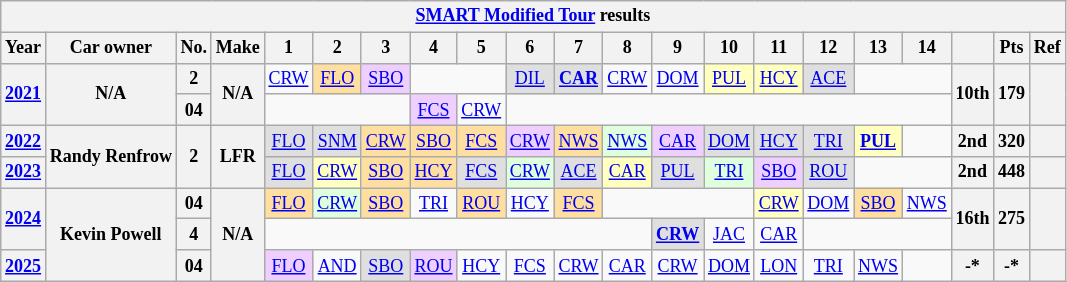<table class="wikitable" style="text-align:center; font-size:75%">
<tr>
<th colspan=38><a href='#'>SMART Modified Tour</a> results</th>
</tr>
<tr>
<th>Year</th>
<th>Car owner</th>
<th>No.</th>
<th>Make</th>
<th>1</th>
<th>2</th>
<th>3</th>
<th>4</th>
<th>5</th>
<th>6</th>
<th>7</th>
<th>8</th>
<th>9</th>
<th>10</th>
<th>11</th>
<th>12</th>
<th>13</th>
<th>14</th>
<th></th>
<th>Pts</th>
<th>Ref</th>
</tr>
<tr>
<th rowspan=2><a href='#'>2021</a></th>
<th rowspan=2>N/A</th>
<th>2</th>
<th rowspan=2>N/A</th>
<td><a href='#'>CRW</a></td>
<td style="background:#FFDF9F;"><a href='#'>FLO</a><br></td>
<td style="background:#EFCFFF;"><a href='#'>SBO</a><br></td>
<td colspan=2></td>
<td style="background:#DFDFDF;"><a href='#'>DIL</a><br></td>
<td style="background:#DFDFDF;"><strong><a href='#'>CAR</a></strong><br></td>
<td><a href='#'>CRW</a></td>
<td><a href='#'>DOM</a></td>
<td style="background:#FFFFBF;"><a href='#'>PUL</a><br></td>
<td style="background:#FFFFBF;"><a href='#'>HCY</a><br></td>
<td style="background:#DFDFDF;"><a href='#'>ACE</a><br></td>
<td colspan=2></td>
<th rowspan=2>10th</th>
<th rowspan=2>179</th>
<th rowspan=2></th>
</tr>
<tr>
<th>04</th>
<td colspan=3></td>
<td style="background:#EFCFFF;"><a href='#'>FCS</a><br></td>
<td><a href='#'>CRW</a></td>
<td colspan=9></td>
</tr>
<tr>
<th><a href='#'>2022</a></th>
<th rowspan=2>Randy Renfrow</th>
<th rowspan=2>2</th>
<th rowspan=2>LFR</th>
<td style="background:#DFDFDF;"><a href='#'>FLO</a><br></td>
<td style="background:#DFDFDF;"><a href='#'>SNM</a><br></td>
<td style="background:#FFDF9F;"><a href='#'>CRW</a><br></td>
<td style="background:#FFDF9F;"><a href='#'>SBO</a><br></td>
<td style="background:#FFDF9F;"><a href='#'>FCS</a><br></td>
<td style="background:#EFCFFF;"><a href='#'>CRW</a><br></td>
<td style="background:#FFDF9F;"><a href='#'>NWS</a><br></td>
<td style="background:#DFFFDF;"><a href='#'>NWS</a><br></td>
<td style="background:#EFCFFF;"><a href='#'>CAR</a><br></td>
<td style="background:#DFDFDF;"><a href='#'>DOM</a><br></td>
<td style="background:#DFDFDF;"><a href='#'>HCY</a><br></td>
<td style="background:#DFDFDF;"><a href='#'>TRI</a><br></td>
<td style="background:#FFFFBF;"><strong><a href='#'>PUL</a></strong><br></td>
<td></td>
<th>2nd</th>
<th>320</th>
<th></th>
</tr>
<tr>
<th><a href='#'>2023</a></th>
<td style="background:#DFDFDF;"><a href='#'>FLO</a><br></td>
<td style="background:#FFFFBF;"><a href='#'>CRW</a><br></td>
<td style="background:#FFDF9F;"><a href='#'>SBO</a><br></td>
<td style="background:#FFDF9F;"><a href='#'>HCY</a><br></td>
<td style="background:#DFDFDF;"><a href='#'>FCS</a><br></td>
<td style="background:#DFFFDF;"><a href='#'>CRW</a><br></td>
<td style="background:#DFDFDF;"><a href='#'>ACE</a><br></td>
<td style="background:#FFFFBF;"><a href='#'>CAR</a><br></td>
<td style="background:#DFDFDF;"><a href='#'>PUL</a><br></td>
<td style="background:#DFFFDF;"><a href='#'>TRI</a><br></td>
<td style="background:#EFCFFF;"><a href='#'>SBO</a><br></td>
<td style="background:#DFDFDF;"><a href='#'>ROU</a><br></td>
<td colspan=2></td>
<th>2nd</th>
<th>448</th>
<th></th>
</tr>
<tr>
<th rowspan=2><a href='#'>2024</a></th>
<th rowspan=3>Kevin Powell</th>
<th>04</th>
<th rowspan=3>N/A</th>
<td style="background:#FFDF9F;"><a href='#'>FLO</a><br></td>
<td style="background:#DFFFDF;"><a href='#'>CRW</a><br></td>
<td style="background:#FFDF9F;"><a href='#'>SBO</a><br></td>
<td><a href='#'>TRI</a></td>
<td style="background:#FFDF9F;"><a href='#'>ROU</a><br></td>
<td><a href='#'>HCY</a></td>
<td style="background:#FFDF9F;"><a href='#'>FCS</a><br></td>
<td colspan=3></td>
<td style="background:#FFFFBF;"><a href='#'>CRW</a><br></td>
<td><a href='#'>DOM</a></td>
<td style="background:#FFDF9F;"><a href='#'>SBO</a><br></td>
<td><a href='#'>NWS</a></td>
<th rowspan=2>16th</th>
<th rowspan=2>275</th>
<th rowspan=2></th>
</tr>
<tr>
<th>4</th>
<td colspan=8></td>
<td style="background:#DFDFDF;"><strong><a href='#'>CRW</a></strong><br></td>
<td><a href='#'>JAC</a></td>
<td><a href='#'>CAR</a></td>
<td colspan=4></td>
</tr>
<tr>
<th><a href='#'>2025</a></th>
<th>04</th>
<td style="background:#EFCFFF;"><a href='#'>FLO</a><br></td>
<td><a href='#'>AND</a></td>
<td style="background:#DFDFDF;"><a href='#'>SBO</a><br></td>
<td style="background:#EFCFFF;"><a href='#'>ROU</a><br></td>
<td><a href='#'>HCY</a></td>
<td><a href='#'>FCS</a></td>
<td><a href='#'>CRW</a></td>
<td><a href='#'>CAR</a></td>
<td><a href='#'>CRW</a></td>
<td><a href='#'>DOM</a></td>
<td><a href='#'>LON</a></td>
<td><a href='#'>TRI</a></td>
<td><a href='#'>NWS</a></td>
<td></td>
<th>-*</th>
<th>-*</th>
<th></th>
</tr>
</table>
